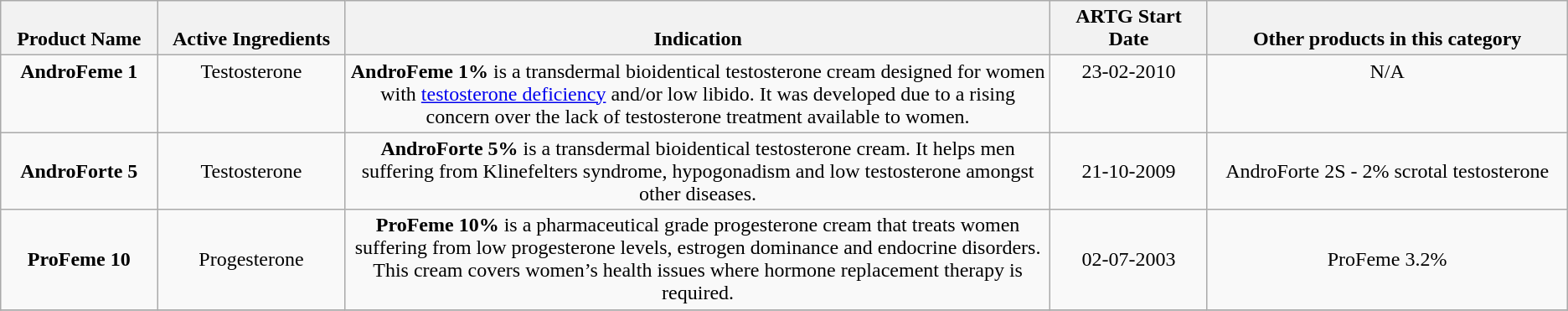<table class="wikitable" style="text-align:center">
<tr valign="bottom">
<th width="10%">Product Name</th>
<th width="12%">Active Ingredients</th>
<th width="45%">Indication</th>
<th width="10%">ARTG Start Date</th>
<th width="35%">Other products in this category</th>
</tr>
<tr valign="top">
<td><strong>AndroFeme 1</strong></td>
<td>Testosterone</td>
<td><strong>AndroFeme 1%</strong> is a transdermal bioidentical testosterone cream designed for women with <a href='#'>testosterone deficiency</a> and/or low libido. It was developed due to a rising concern over the lack of testosterone treatment available to women.</td>
<td>23-02-2010</td>
<td>N/A</td>
</tr>
<tr>
<td><strong>AndroForte 5</strong></td>
<td>Testosterone</td>
<td><strong>AndroForte 5%</strong> is a transdermal bioidentical testosterone cream. It helps men suffering from Klinefelters syndrome, hypogonadism and low testosterone amongst other diseases.</td>
<td>21-10-2009</td>
<td>AndroForte 2S - 2% scrotal testosterone</td>
</tr>
<tr>
<td><strong>ProFeme 10</strong></td>
<td>Progesterone</td>
<td><strong>ProFeme 10%</strong> is a pharmaceutical grade progesterone cream that treats women suffering from low progesterone levels, estrogen dominance and endocrine disorders. This cream covers women’s health issues where hormone replacement therapy is required.</td>
<td>02-07-2003</td>
<td>ProFeme 3.2%</td>
</tr>
<tr>
</tr>
</table>
